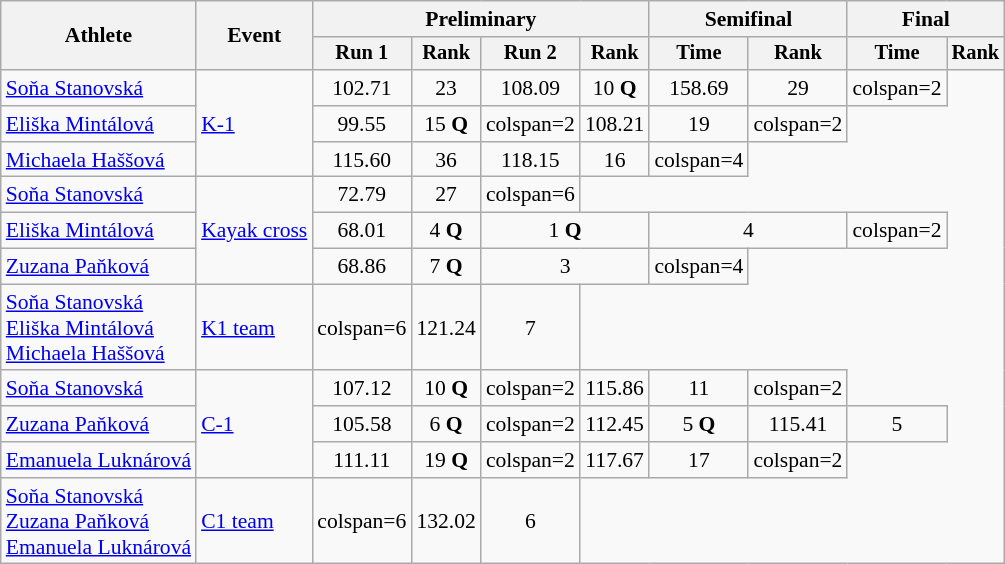<table class=wikitable style=font-size:90%;text-align:center>
<tr>
<th rowspan=2>Athlete</th>
<th rowspan=2>Event</th>
<th colspan=4>Preliminary</th>
<th colspan=2>Semifinal</th>
<th colspan=2>Final</th>
</tr>
<tr style=font-size:95%>
<th>Run 1</th>
<th>Rank</th>
<th>Run 2</th>
<th>Rank</th>
<th>Time</th>
<th>Rank</th>
<th>Time</th>
<th>Rank</th>
</tr>
<tr>
<td align=left><a href='#'>Soňa Stanovská</a></td>
<td align=left rowspan=3><a href='#'>K-1</a></td>
<td>102.71</td>
<td>23</td>
<td>108.09</td>
<td>10 <strong>Q</strong></td>
<td>158.69</td>
<td>29</td>
<td>colspan=2 </td>
</tr>
<tr>
<td align=left><a href='#'>Eliška Mintálová</a></td>
<td>99.55</td>
<td>15 <strong>Q</strong></td>
<td>colspan=2 </td>
<td>108.21</td>
<td>19</td>
<td>colspan=2 </td>
</tr>
<tr>
<td align=left><a href='#'>Michaela Haššová</a></td>
<td>115.60</td>
<td>36</td>
<td>118.15</td>
<td>16</td>
<td>colspan=4 </td>
</tr>
<tr>
<td align=left><a href='#'>Soňa Stanovská</a></td>
<td align=left rowspan=3><a href='#'>Kayak cross</a></td>
<td>72.79</td>
<td>27</td>
<td>colspan=6 </td>
</tr>
<tr>
<td align=left><a href='#'>Eliška Mintálová</a></td>
<td>68.01</td>
<td>4 <strong>Q</strong></td>
<td colspan=2>1 <strong>Q</strong></td>
<td colspan=2>4</td>
<td>colspan=2 </td>
</tr>
<tr>
<td align=left><a href='#'>Zuzana Paňková</a></td>
<td>68.86</td>
<td>7 <strong>Q</strong></td>
<td colspan=2>3</td>
<td>colspan=4 </td>
</tr>
<tr>
<td align=left><a href='#'>Soňa Stanovská</a><br><a href='#'>Eliška Mintálová</a><br><a href='#'>Michaela Haššová</a></td>
<td align=left><a href='#'>K1 team</a></td>
<td>colspan=6 </td>
<td>121.24</td>
<td>7</td>
</tr>
<tr>
<td align=left><a href='#'>Soňa Stanovská</a></td>
<td align=left rowspan=3><a href='#'>C-1</a></td>
<td>107.12</td>
<td>10 <strong>Q</strong></td>
<td>colspan=2 </td>
<td>115.86</td>
<td>11</td>
<td>colspan=2 </td>
</tr>
<tr>
<td align=left><a href='#'>Zuzana Paňková</a></td>
<td>105.58</td>
<td>6 <strong>Q</strong></td>
<td>colspan=2 </td>
<td>112.45</td>
<td>5 <strong>Q</strong></td>
<td>115.41</td>
<td>5</td>
</tr>
<tr>
<td align=left><a href='#'>Emanuela Luknárová</a></td>
<td>111.11</td>
<td>19 <strong>Q</strong></td>
<td>colspan=2 </td>
<td>117.67</td>
<td>17</td>
<td>colspan=2 </td>
</tr>
<tr>
<td align=left><a href='#'>Soňa Stanovská</a><br><a href='#'>Zuzana Paňková</a><br><a href='#'>Emanuela Luknárová</a></td>
<td align=left><a href='#'>C1 team</a></td>
<td>colspan=6 </td>
<td>132.02</td>
<td>6</td>
</tr>
</table>
